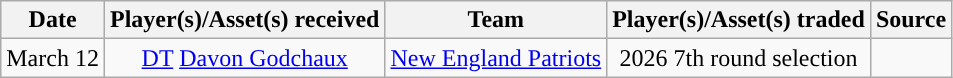<table class="wikitable" style="text-align:center">
<tr>
<th>Date</th>
<th>Player(s)/Asset(s) received</th>
<th>Team</th>
<th>Player(s)/Asset(s) traded</th>
<th>Source</th>
</tr>
<tr>
<td>March 12</td>
<td><a href='#'>DT</a> <a href='#'>Davon Godchaux</a></td>
<td><a href='#'>New England Patriots</a></td>
<td>2026 7th round selection</td>
<td></td>
</tr>
</table>
